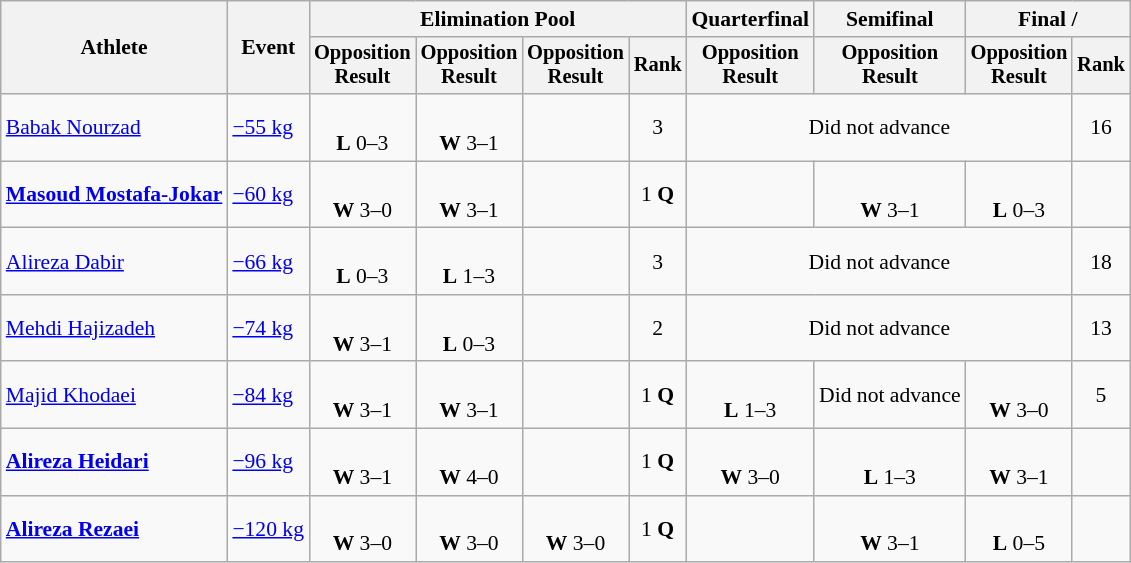<table class="wikitable" style="font-size:90%">
<tr>
<th rowspan="2">Athlete</th>
<th rowspan="2">Event</th>
<th colspan=4>Elimination Pool</th>
<th>Quarterfinal</th>
<th>Semifinal</th>
<th colspan=2>Final / </th>
</tr>
<tr style="font-size: 95%">
<th>Opposition<br>Result</th>
<th>Opposition<br>Result</th>
<th>Opposition<br>Result</th>
<th>Rank</th>
<th>Opposition<br>Result</th>
<th>Opposition<br>Result</th>
<th>Opposition<br>Result</th>
<th>Rank</th>
</tr>
<tr align=center>
<td align=left><a href='#'>Babak Nourzad</a></td>
<td align=left><a href='#'>−55 kg</a></td>
<td><br><strong>L</strong> 0–3 <sup></sup></td>
<td><br><strong>W</strong> 3–1 <sup></sup></td>
<td></td>
<td>3</td>
<td colspan=3>Did not advance</td>
<td>16</td>
</tr>
<tr align=center>
<td align=left><strong><a href='#'>Masoud Mostafa-Jokar</a></strong></td>
<td align=left><a href='#'>−60 kg</a></td>
<td><br><strong>W</strong> 3–0 <sup></sup></td>
<td><br><strong>W</strong> 3–1 <sup></sup></td>
<td></td>
<td>1 <strong>Q</strong></td>
<td></td>
<td><br><strong>W</strong> 3–1 <sup></sup></td>
<td><br><strong>L</strong> 0–3 <sup></sup></td>
<td></td>
</tr>
<tr align=center>
<td align=left><a href='#'>Alireza Dabir</a></td>
<td align=left><a href='#'>−66 kg</a></td>
<td><br><strong>L</strong> 0–3 <sup></sup></td>
<td><br><strong>L</strong> 1–3 <sup></sup></td>
<td></td>
<td>3</td>
<td colspan=3>Did not advance</td>
<td>18</td>
</tr>
<tr align=center>
<td align=left><a href='#'>Mehdi Hajizadeh</a></td>
<td align=left><a href='#'>−74 kg</a></td>
<td><br><strong>W</strong> 3–1 <sup></sup></td>
<td><br><strong>L</strong> 0–3 <sup></sup></td>
<td></td>
<td>2</td>
<td colspan=3>Did not advance</td>
<td>13</td>
</tr>
<tr align=center>
<td align=left><a href='#'>Majid Khodaei</a></td>
<td align=left><a href='#'>−84 kg</a></td>
<td><br><strong>W</strong> 3–1 <sup></sup></td>
<td><br><strong>W</strong> 3–1 <sup></sup></td>
<td></td>
<td>1 <strong>Q</strong></td>
<td><br><strong>L</strong> 1–3 <sup></sup></td>
<td>Did not advance</td>
<td><br><strong>W</strong> 3–0 <sup></sup></td>
<td>5</td>
</tr>
<tr align=center>
<td align=left><strong><a href='#'>Alireza Heidari</a></strong></td>
<td align=left><a href='#'>−96 kg</a></td>
<td><br><strong>W</strong> 3–1 <sup></sup></td>
<td><br><strong>W</strong> 4–0 <sup></sup></td>
<td></td>
<td>1 <strong>Q</strong></td>
<td><br><strong>W</strong> 3–0 <sup></sup></td>
<td><br><strong>L</strong> 1–3 <sup></sup></td>
<td><br><strong>W</strong> 3–1 <sup></sup></td>
<td></td>
</tr>
<tr align=center>
<td align=left><strong><a href='#'>Alireza Rezaei</a></strong></td>
<td align=left><a href='#'>−120 kg</a></td>
<td><br><strong>W</strong> 3–0 <sup></sup></td>
<td><br><strong>W</strong> 3–0 <sup></sup></td>
<td><br><strong>W</strong> 3–0 <sup></sup></td>
<td>1 <strong>Q</strong></td>
<td></td>
<td><br><strong>W</strong> 3–1 <sup></sup></td>
<td><br><strong>L</strong> 0–5 <sup></sup></td>
<td></td>
</tr>
</table>
